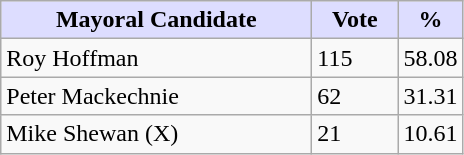<table class="wikitable">
<tr>
<th style="background:#ddf; width:200px;">Mayoral Candidate</th>
<th style="background:#ddf; width:50px;">Vote</th>
<th style="background:#ddf; width:30px;">%</th>
</tr>
<tr>
<td>Roy Hoffman</td>
<td>115</td>
<td>58.08</td>
</tr>
<tr>
<td>Peter Mackechnie</td>
<td>62</td>
<td>31.31</td>
</tr>
<tr>
<td>Mike Shewan (X)</td>
<td>21</td>
<td>10.61</td>
</tr>
</table>
